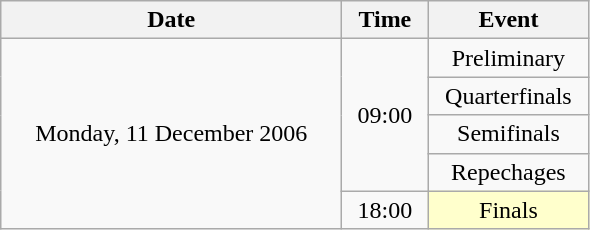<table class = "wikitable" style="text-align:center;">
<tr>
<th width=220>Date</th>
<th width=50>Time</th>
<th width=100>Event</th>
</tr>
<tr>
<td rowspan=5>Monday, 11 December 2006</td>
<td rowspan=4>09:00</td>
<td>Preliminary</td>
</tr>
<tr>
<td>Quarterfinals</td>
</tr>
<tr>
<td>Semifinals</td>
</tr>
<tr>
<td>Repechages</td>
</tr>
<tr>
<td>18:00</td>
<td bgcolor=ffffcc>Finals</td>
</tr>
</table>
